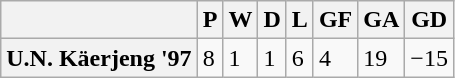<table class="wikitable">
<tr>
<th></th>
<th>P</th>
<th>W</th>
<th>D</th>
<th>L</th>
<th>GF</th>
<th>GA</th>
<th>GD</th>
</tr>
<tr>
<th>U.N. Käerjeng '97</th>
<td>8</td>
<td>1</td>
<td>1</td>
<td>6</td>
<td>4</td>
<td>19</td>
<td>−15</td>
</tr>
</table>
